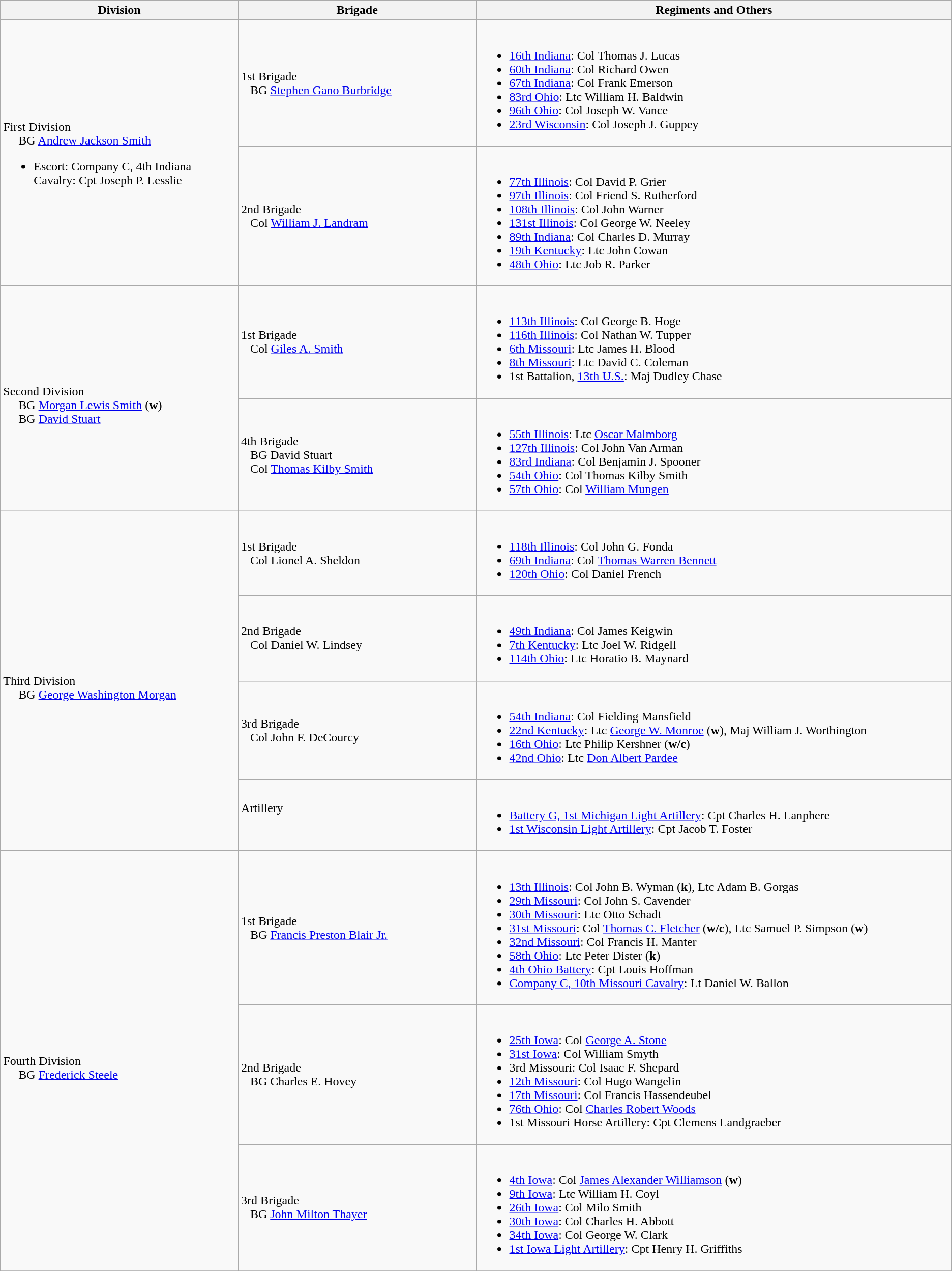<table class="wikitable">
<tr>
<th width=25%>Division</th>
<th width=25%>Brigade</th>
<th>Regiments and Others</th>
</tr>
<tr>
<td rowspan=2><br>First Division
<br>    
BG <a href='#'>Andrew Jackson Smith</a><br><ul><li>Escort: Company C, 4th Indiana Cavalry: Cpt Joseph P. Lesslie</li></ul></td>
<td>1st Brigade<br>  
BG <a href='#'>Stephen Gano Burbridge</a></td>
<td><br><ul><li><a href='#'>16th Indiana</a>: Col Thomas J. Lucas</li><li><a href='#'>60th Indiana</a>: Col Richard Owen</li><li><a href='#'>67th Indiana</a>: Col Frank Emerson</li><li><a href='#'>83rd Ohio</a>: Ltc William H. Baldwin</li><li><a href='#'>96th Ohio</a>: Col Joseph W. Vance</li><li><a href='#'>23rd Wisconsin</a>: Col Joseph J. Guppey</li></ul></td>
</tr>
<tr>
<td>2nd Brigade<br>  
Col <a href='#'>William J. Landram</a></td>
<td><br><ul><li><a href='#'>77th Illinois</a>: Col David P. Grier</li><li><a href='#'>97th Illinois</a>: Col Friend S. Rutherford</li><li><a href='#'>108th Illinois</a>: Col John Warner</li><li><a href='#'>131st Illinois</a>: Col George W. Neeley</li><li><a href='#'>89th Indiana</a>: Col Charles D. Murray</li><li><a href='#'>19th Kentucky</a>: Ltc John Cowan</li><li><a href='#'>48th Ohio</a>: Ltc Job R. Parker</li></ul></td>
</tr>
<tr>
<td rowspan=2><br>Second Division
<br>    
BG <a href='#'>Morgan Lewis Smith</a> (<strong>w</strong>)<br>    
BG <a href='#'>David Stuart</a></td>
<td>1st Brigade<br>  
Col <a href='#'>Giles A. Smith</a></td>
<td><br><ul><li><a href='#'>113th Illinois</a>: Col George B. Hoge</li><li><a href='#'>116th Illinois</a>: Col Nathan W. Tupper</li><li><a href='#'>6th Missouri</a>: Ltc James H. Blood</li><li><a href='#'>8th Missouri</a>: Ltc David C. Coleman</li><li>1st Battalion, <a href='#'>13th U.S.</a>: Maj Dudley Chase</li></ul></td>
</tr>
<tr>
<td>4th Brigade<br>  
BG David Stuart<br>  
Col <a href='#'>Thomas Kilby Smith</a></td>
<td><br><ul><li><a href='#'>55th Illinois</a>: Ltc <a href='#'>Oscar Malmborg</a></li><li><a href='#'>127th Illinois</a>: Col John Van Arman</li><li><a href='#'>83rd Indiana</a>: Col Benjamin J. Spooner</li><li><a href='#'>54th Ohio</a>: Col Thomas Kilby Smith</li><li><a href='#'>57th Ohio</a>: Col <a href='#'>William Mungen</a></li></ul></td>
</tr>
<tr>
<td rowspan=4><br>Third Division
<br>    
BG <a href='#'>George Washington Morgan</a></td>
<td>1st Brigade<br>  
Col Lionel A. Sheldon</td>
<td><br><ul><li><a href='#'>118th Illinois</a>: Col John G. Fonda</li><li><a href='#'>69th Indiana</a>: Col <a href='#'>Thomas Warren Bennett</a></li><li><a href='#'>120th Ohio</a>: Col Daniel French</li></ul></td>
</tr>
<tr>
<td>2nd Brigade<br>  
Col Daniel W. Lindsey</td>
<td><br><ul><li><a href='#'>49th Indiana</a>: Col James Keigwin</li><li><a href='#'>7th Kentucky</a>: Ltc Joel W. Ridgell</li><li><a href='#'>114th Ohio</a>: Ltc Horatio B. Maynard</li></ul></td>
</tr>
<tr>
<td>3rd Brigade<br>  
Col John F. DeCourcy</td>
<td><br><ul><li><a href='#'>54th Indiana</a>: Col Fielding Mansfield</li><li><a href='#'>22nd Kentucky</a>: Ltc <a href='#'>George W. Monroe</a> (<strong>w</strong>), Maj William J. Worthington</li><li><a href='#'>16th Ohio</a>: Ltc Philip Kershner (<strong>w/c</strong>)</li><li><a href='#'>42nd Ohio</a>: Ltc <a href='#'>Don Albert Pardee</a></li></ul></td>
</tr>
<tr>
<td>Artillery<br>  </td>
<td><br><ul><li><a href='#'>Battery G, 1st Michigan Light Artillery</a>: Cpt Charles H. Lanphere</li><li><a href='#'>1st Wisconsin Light Artillery</a>: Cpt Jacob T. Foster</li></ul></td>
</tr>
<tr>
<td rowspan=3><br>Fourth Division
<br>    
BG <a href='#'>Frederick Steele</a></td>
<td>1st Brigade<br>  
BG <a href='#'>Francis Preston Blair Jr.</a></td>
<td><br><ul><li><a href='#'>13th Illinois</a>: Col John B. Wyman (<strong>k</strong>), Ltc Adam B. Gorgas</li><li><a href='#'>29th Missouri</a>: Col John S. Cavender</li><li><a href='#'>30th Missouri</a>: Ltc Otto Schadt</li><li><a href='#'>31st Missouri</a>: Col <a href='#'>Thomas C. Fletcher</a> (<strong>w/c</strong>), Ltc Samuel P. Simpson (<strong>w</strong>)</li><li><a href='#'>32nd Missouri</a>: Col Francis H. Manter</li><li><a href='#'>58th Ohio</a>: Ltc Peter Dister (<strong>k</strong>)</li><li><a href='#'>4th Ohio Battery</a>: Cpt Louis Hoffman</li><li><a href='#'>Company C, 10th Missouri Cavalry</a>: Lt Daniel W. Ballon</li></ul></td>
</tr>
<tr>
<td>2nd Brigade<br>  
BG Charles E. Hovey</td>
<td><br><ul><li><a href='#'>25th Iowa</a>: Col <a href='#'>George A. Stone</a></li><li><a href='#'>31st Iowa</a>: Col William Smyth</li><li>3rd Missouri: Col Isaac F. Shepard</li><li><a href='#'>12th Missouri</a>: Col Hugo Wangelin</li><li><a href='#'>17th Missouri</a>: Col Francis Hassendeubel</li><li><a href='#'>76th Ohio</a>: Col <a href='#'>Charles Robert Woods</a></li><li>1st Missouri Horse Artillery: Cpt Clemens Landgraeber</li></ul></td>
</tr>
<tr>
<td>3rd Brigade<br>  
BG <a href='#'>John Milton Thayer</a></td>
<td><br><ul><li><a href='#'>4th Iowa</a>: Col <a href='#'>James Alexander Williamson</a> (<strong>w</strong>)</li><li><a href='#'>9th Iowa</a>: Ltc William H. Coyl</li><li><a href='#'>26th Iowa</a>: Col Milo Smith</li><li><a href='#'>30th Iowa</a>: Col Charles H. Abbott</li><li><a href='#'>34th Iowa</a>: Col George W. Clark</li><li><a href='#'>1st Iowa Light Artillery</a>: Cpt Henry H. Griffiths</li></ul></td>
</tr>
<tr>
</tr>
</table>
